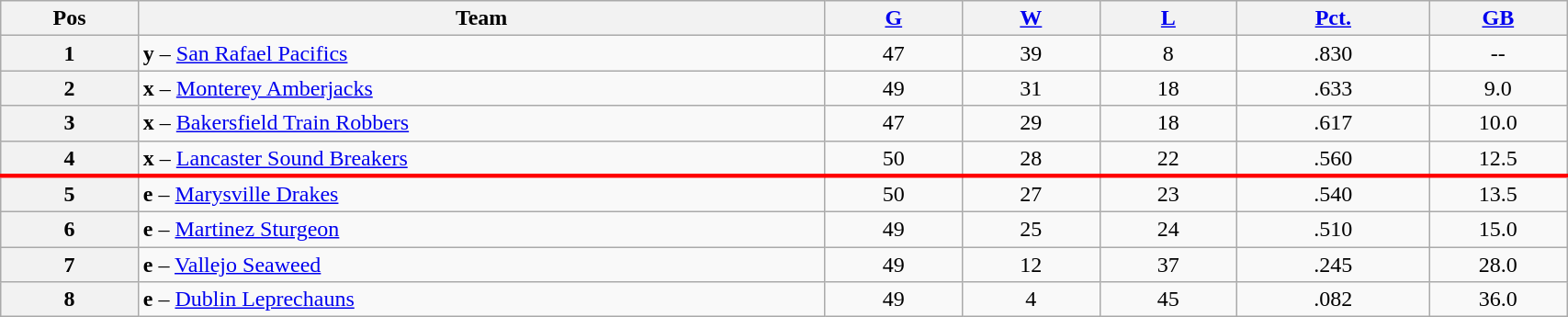<table class="wikitable plainrowheaders" width="90%" style="text-align:center;">
<tr>
<th scope="col" width="5%">Pos</th>
<th scope="col" width="25%">Team</th>
<th scope="col" width="5%"><a href='#'>G</a></th>
<th scope="col" width="5%"><a href='#'>W</a></th>
<th scope="col" width="5%"><a href='#'>L</a></th>
<th scope="col" width="7%"><a href='#'>Pct.</a></th>
<th scope="col" width="5%"><a href='#'>GB</a></th>
</tr>
<tr>
<th>1</th>
<td style="text-align:left;"><strong>y</strong> – <a href='#'>San Rafael Pacifics</a></td>
<td>47</td>
<td>39</td>
<td>8</td>
<td>.830</td>
<td>--</td>
</tr>
<tr>
<th>2</th>
<td style="text-align:left;"><strong>x</strong> – <a href='#'>Monterey Amberjacks</a></td>
<td>49</td>
<td>31</td>
<td>18</td>
<td>.633</td>
<td>9.0</td>
</tr>
<tr>
<th>3</th>
<td style="text-align:left;"><strong>x</strong> – <a href='#'>Bakersfield Train Robbers</a></td>
<td>47</td>
<td>29</td>
<td>18</td>
<td>.617</td>
<td>10.0</td>
</tr>
<tr>
<th>4</th>
<td style="text-align:left;"><strong>x</strong> – <a href='#'>Lancaster Sound Breakers</a></td>
<td>50</td>
<td>28</td>
<td>22</td>
<td>.560</td>
<td>12.5</td>
</tr>
<tr>
</tr>
<tr |- style="border-top:3px solid red;">
<th>5</th>
<td style="text-align:left;"><strong>e</strong> – <a href='#'>Marysville Drakes</a></td>
<td>50</td>
<td>27</td>
<td>23</td>
<td>.540</td>
<td>13.5</td>
</tr>
<tr>
<th>6</th>
<td style="text-align:left;"><strong>e</strong> – <a href='#'>Martinez Sturgeon</a></td>
<td>49</td>
<td>25</td>
<td>24</td>
<td>.510</td>
<td>15.0</td>
</tr>
<tr>
<th>7</th>
<td style="text-align:left;"><strong>e</strong> – <a href='#'>Vallejo Seaweed</a></td>
<td>49</td>
<td>12</td>
<td>37</td>
<td>.245</td>
<td>28.0</td>
</tr>
<tr>
<th>8</th>
<td style="text-align:left;"><strong>e</strong> – <a href='#'>Dublin Leprechauns</a></td>
<td>49</td>
<td>4</td>
<td>45</td>
<td>.082</td>
<td>36.0</td>
</tr>
</table>
